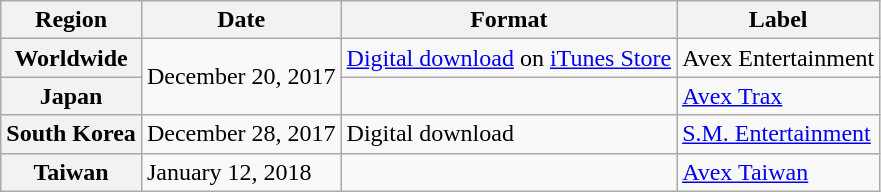<table class="wikitable plainrowheaders">
<tr>
<th scope="col">Region</th>
<th scope="col">Date</th>
<th scope="col">Format</th>
<th scope="col">Label</th>
</tr>
<tr>
<th scope="row">Worldwide</th>
<td rowspan="2">December 20, 2017</td>
<td><a href='#'>Digital download</a> on <a href='#'>iTunes Store</a></td>
<td>Avex Entertainment</td>
</tr>
<tr>
<th scope="row">Japan</th>
<td></td>
<td><a href='#'>Avex Trax</a></td>
</tr>
<tr>
<th scope="row">South Korea</th>
<td>December 28, 2017</td>
<td>Digital download</td>
<td><a href='#'>S.M. Entertainment</a></td>
</tr>
<tr>
<th scope="row">Taiwan</th>
<td>January 12, 2018</td>
<td></td>
<td><a href='#'>Avex Taiwan</a></td>
</tr>
</table>
